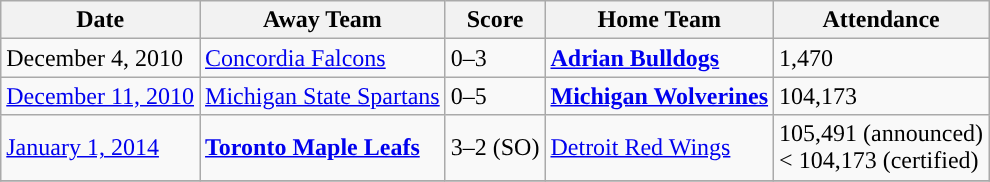<table class="wikitable">
<tr>
<th>Date</th>
<th>Away Team</th>
<th>Score</th>
<th>Home Team</th>
<th>Attendance</th>
</tr>
<tr>
<td>December 4, 2010</td>
<td><a href='#'>Concordia Falcons</a></td>
<td>0–3</td>
<td><strong><a href='#'>Adrian Bulldogs</a></strong></td>
<td>1,470</td>
</tr>
<tr>
<td><a href='#'>December 11, 2010</a></td>
<td><a href='#'>Michigan State Spartans</a></td>
<td>0–5</td>
<td><strong><a href='#'>Michigan Wolverines</a></strong></td>
<td>104,173</td>
</tr>
<tr>
<td><a href='#'>January 1, 2014</a></td>
<td><strong><a href='#'>Toronto Maple Leafs</a></strong></td>
<td>3–2 (SO)</td>
<td><a href='#'>Detroit Red Wings</a></td>
<td>105,491 (announced)<br>< 104,173 (certified)</td>
</tr>
<tr>
</tr>
</table>
